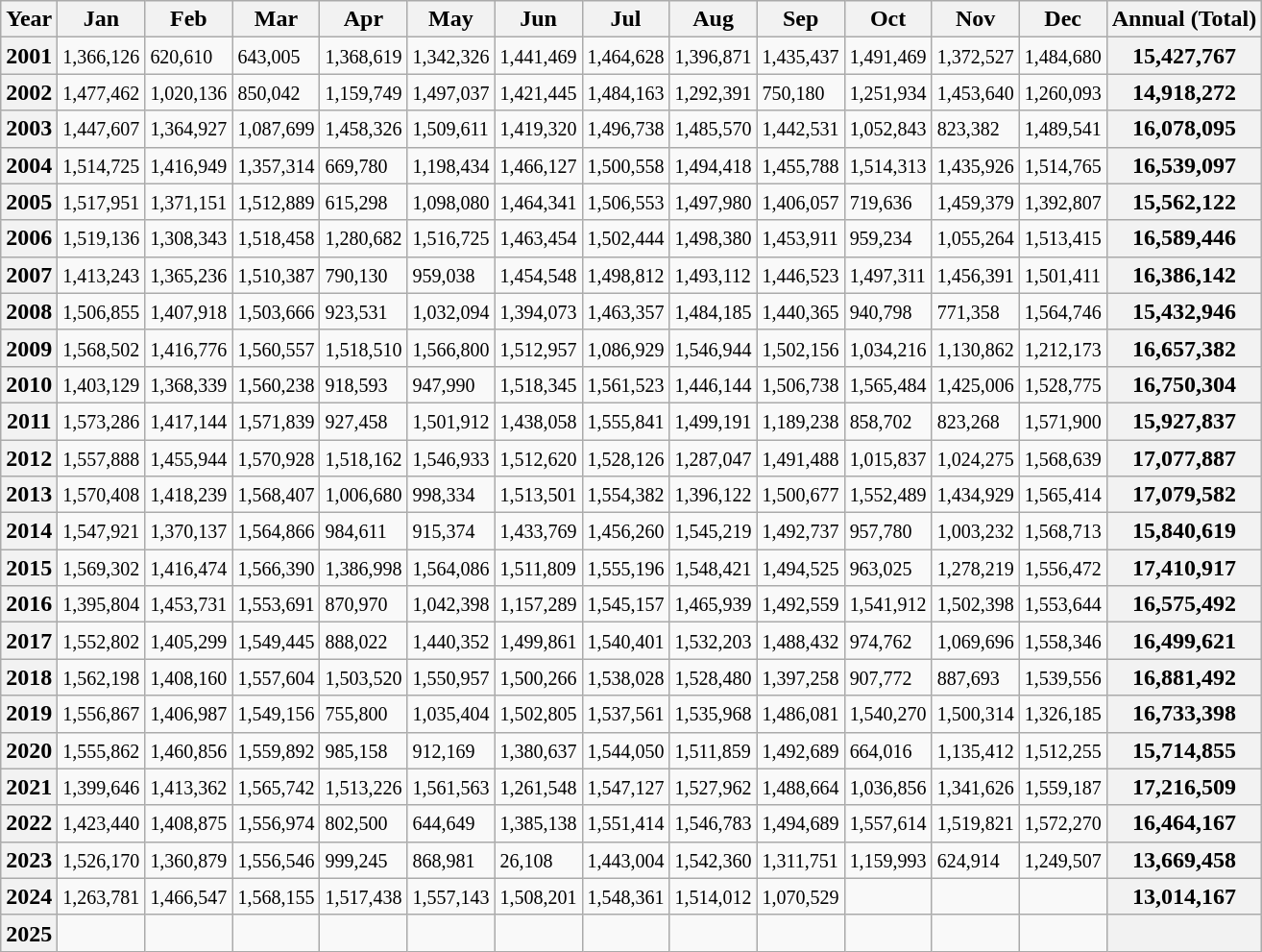<table class="wikitable">
<tr>
<th>Year</th>
<th>Jan</th>
<th>Feb</th>
<th>Mar</th>
<th>Apr</th>
<th>May</th>
<th>Jun</th>
<th>Jul</th>
<th>Aug</th>
<th>Sep</th>
<th>Oct</th>
<th>Nov</th>
<th>Dec</th>
<th>Annual (Total)</th>
</tr>
<tr>
<th>2001</th>
<td><small>1,366,126</small></td>
<td><small>620,610</small></td>
<td><small>643,005</small></td>
<td><small>1,368,619</small></td>
<td><small>1,342,326</small></td>
<td><small>1,441,469</small></td>
<td><small>1,464,628</small></td>
<td><small>1,396,871</small></td>
<td><small>1,435,437</small></td>
<td><small>1,491,469</small></td>
<td><small>1,372,527</small></td>
<td><small>1,484,680</small></td>
<th>15,427,767</th>
</tr>
<tr>
<th>2002</th>
<td><small>1,477,462</small></td>
<td><small>1,020,136</small></td>
<td><small>850,042</small></td>
<td><small>1,159,749</small></td>
<td><small>1,497,037</small></td>
<td><small>1,421,445</small></td>
<td><small>1,484,163</small></td>
<td><small>1,292,391</small></td>
<td><small>750,180</small></td>
<td><small>1,251,934</small></td>
<td><small>1,453,640</small></td>
<td><small>1,260,093</small></td>
<th>14,918,272</th>
</tr>
<tr>
<th>2003</th>
<td><small>1,447,607</small></td>
<td><small>1,364,927</small></td>
<td><small>1,087,699</small></td>
<td><small>1,458,326</small></td>
<td><small>1,509,611</small></td>
<td><small>1,419,320</small></td>
<td><small>1,496,738</small></td>
<td><small>1,485,570</small></td>
<td><small>1,442,531</small></td>
<td><small>1,052,843</small></td>
<td><small>823,382</small></td>
<td><small>1,489,541</small></td>
<th>16,078,095</th>
</tr>
<tr>
<th>2004</th>
<td><small>1,514,725</small></td>
<td><small>1,416,949</small></td>
<td><small>1,357,314</small></td>
<td><small>669,780</small></td>
<td><small>1,198,434</small></td>
<td><small>1,466,127</small></td>
<td><small>1,500,558</small></td>
<td><small>1,494,418</small></td>
<td><small>1,455,788</small></td>
<td><small>1,514,313</small></td>
<td><small>1,435,926</small></td>
<td><small>1,514,765</small></td>
<th>16,539,097</th>
</tr>
<tr>
<th>2005</th>
<td><small>1,517,951</small></td>
<td><small>1,371,151</small></td>
<td><small>1,512,889</small></td>
<td><small>615,298</small></td>
<td><small>1,098,080</small></td>
<td><small>1,464,341</small></td>
<td><small>1,506,553</small></td>
<td><small>1,497,980</small></td>
<td><small>1,406,057</small></td>
<td><small>719,636</small></td>
<td><small>1,459,379</small></td>
<td><small>1,392,807</small></td>
<th>15,562,122</th>
</tr>
<tr>
<th>2006</th>
<td><small>1,519,136</small></td>
<td><small>1,308,343</small></td>
<td><small>1,518,458</small></td>
<td><small>1,280,682</small></td>
<td><small>1,516,725</small></td>
<td><small>1,463,454</small></td>
<td><small>1,502,444</small></td>
<td><small>1,498,380</small></td>
<td><small>1,453,911</small></td>
<td><small>959,234</small></td>
<td><small>1,055,264</small></td>
<td><small>1,513,415</small></td>
<th>16,589,446</th>
</tr>
<tr>
<th>2007</th>
<td><small>1,413,243</small></td>
<td><small>1,365,236</small></td>
<td><small>1,510,387</small></td>
<td><small>790,130</small></td>
<td><small>959,038</small></td>
<td><small>1,454,548</small></td>
<td><small>1,498,812</small></td>
<td><small>1,493,112</small></td>
<td><small>1,446,523</small></td>
<td><small>1,497,311</small></td>
<td><small>1,456,391</small></td>
<td><small>1,501,411</small></td>
<th>16,386,142</th>
</tr>
<tr>
<th>2008</th>
<td><small>1,506,855</small></td>
<td><small>1,407,918</small></td>
<td><small>1,503,666</small></td>
<td><small>923,531</small></td>
<td><small>1,032,094</small></td>
<td><small>1,394,073</small></td>
<td><small>1,463,357</small></td>
<td><small>1,484,185</small></td>
<td><small>1,440,365</small></td>
<td><small>940,798</small></td>
<td><small>771,358</small></td>
<td><small>1,564,746</small></td>
<th>15,432,946</th>
</tr>
<tr>
<th>2009</th>
<td><small>1,568,502</small></td>
<td><small>1,416,776</small></td>
<td><small>1,560,557</small></td>
<td><small>1,518,510</small></td>
<td><small>1,566,800</small></td>
<td><small>1,512,957</small></td>
<td><small>1,086,929</small></td>
<td><small>1,546,944</small></td>
<td><small>1,502,156</small></td>
<td><small>1,034,216</small></td>
<td><small>1,130,862</small></td>
<td><small>1,212,173</small></td>
<th>16,657,382</th>
</tr>
<tr>
<th>2010</th>
<td><small>1,403,129</small></td>
<td><small>1,368,339</small></td>
<td><small>1,560,238</small></td>
<td><small>918,593</small></td>
<td><small>947,990</small></td>
<td><small>1,518,345</small></td>
<td><small>1,561,523</small></td>
<td><small>1,446,144</small></td>
<td><small>1,506,738</small></td>
<td><small>1,565,484</small></td>
<td><small>1,425,006</small></td>
<td><small>1,528,775</small></td>
<th>16,750,304</th>
</tr>
<tr>
<th>2011</th>
<td><small>1,573,286</small></td>
<td><small>1,417,144</small></td>
<td><small>1,571,839</small></td>
<td><small>927,458</small></td>
<td><small>1,501,912</small></td>
<td><small>1,438,058</small></td>
<td><small>1,555,841</small></td>
<td><small>1,499,191</small></td>
<td><small>1,189,238</small></td>
<td><small>858,702</small></td>
<td><small>823,268</small></td>
<td><small>1,571,900</small></td>
<th>15,927,837</th>
</tr>
<tr>
<th>2012</th>
<td><small>1,557,888</small></td>
<td><small>1,455,944</small></td>
<td><small>1,570,928</small></td>
<td><small>1,518,162</small></td>
<td><small>1,546,933</small></td>
<td><small>1,512,620</small></td>
<td><small>1,528,126</small></td>
<td><small>1,287,047</small></td>
<td><small>1,491,488</small></td>
<td><small>1,015,837</small></td>
<td><small>1,024,275</small></td>
<td><small>1,568,639</small></td>
<th>17,077,887</th>
</tr>
<tr>
<th>2013</th>
<td><small>1,570,408</small></td>
<td><small>1,418,239</small></td>
<td><small>1,568,407</small></td>
<td><small>1,006,680</small></td>
<td><small>998,334</small></td>
<td><small>1,513,501</small></td>
<td><small>1,554,382</small></td>
<td><small>1,396,122</small></td>
<td><small>1,500,677</small></td>
<td><small>1,552,489</small></td>
<td><small>1,434,929</small></td>
<td><small>1,565,414</small></td>
<th>17,079,582</th>
</tr>
<tr>
<th>2014</th>
<td><small>1,547,921</small></td>
<td><small>1,370,137</small></td>
<td><small>1,564,866</small></td>
<td><small>984,611</small></td>
<td><small>915,374</small></td>
<td><small>1,433,769</small></td>
<td><small>1,456,260</small></td>
<td><small>1,545,219</small></td>
<td><small>1,492,737</small></td>
<td><small>957,780</small></td>
<td><small>1,003,232</small></td>
<td><small>1,568,713</small></td>
<th>15,840,619</th>
</tr>
<tr>
<th>2015</th>
<td><small>1,569,302</small></td>
<td><small>1,416,474</small></td>
<td><small>1,566,390</small></td>
<td><small>1,386,998</small></td>
<td><small>1,564,086</small></td>
<td><small>1,511,809</small></td>
<td><small>1,555,196</small></td>
<td><small>1,548,421</small></td>
<td><small>1,494,525</small></td>
<td><small>963,025</small></td>
<td><small>1,278,219</small></td>
<td><small>1,556,472</small></td>
<th>17,410,917</th>
</tr>
<tr>
<th>2016</th>
<td><small>1,395,804</small></td>
<td><small>1,453,731</small></td>
<td><small>1,553,691</small></td>
<td><small>870,970</small></td>
<td><small>1,042,398</small></td>
<td><small>1,157,289</small></td>
<td><small>1,545,157</small></td>
<td><small>1,465,939</small></td>
<td><small>1,492,559</small></td>
<td><small>1,541,912</small></td>
<td><small>1,502,398</small></td>
<td><small>1,553,644</small></td>
<th>16,575,492</th>
</tr>
<tr>
<th>2017</th>
<td><small>1,552,802</small></td>
<td><small>1,405,299</small></td>
<td><small>1,549,445</small></td>
<td><small>888,022</small></td>
<td><small>1,440,352</small></td>
<td><small>1,499,861</small></td>
<td><small>1,540,401</small></td>
<td><small>1,532,203</small></td>
<td><small>1,488,432</small></td>
<td><small>974,762</small></td>
<td><small>1,069,696</small></td>
<td><small>1,558,346</small></td>
<th>16,499,621</th>
</tr>
<tr>
<th>2018</th>
<td><small>1,562,198</small></td>
<td><small>1,408,160</small></td>
<td><small>1,557,604</small></td>
<td><small>1,503,520</small></td>
<td><small>1,550,957</small></td>
<td><small>1,500,266</small></td>
<td><small>1,538,028</small></td>
<td><small>1,528,480</small></td>
<td><small>1,397,258</small></td>
<td><small>907,772</small></td>
<td><small>887,693</small></td>
<td><small>1,539,556</small></td>
<th>16,881,492</th>
</tr>
<tr>
<th>2019</th>
<td><small>1,556,867</small></td>
<td><small>1,406,987</small></td>
<td><small>1,549,156</small></td>
<td><small>755,800</small></td>
<td><small>1,035,404</small></td>
<td><small>1,502,805</small></td>
<td><small>1,537,561</small></td>
<td><small>1,535,968</small></td>
<td><small>1,486,081</small></td>
<td><small>1,540,270</small></td>
<td><small>1,500,314</small></td>
<td><small>1,326,185</small></td>
<th>16,733,398</th>
</tr>
<tr>
<th>2020</th>
<td><small>1,555,862</small></td>
<td><small>1,460,856</small></td>
<td><small>1,559,892</small></td>
<td><small>985,158</small></td>
<td><small>912,169</small></td>
<td><small>1,380,637</small></td>
<td><small>1,544,050</small></td>
<td><small>1,511,859</small></td>
<td><small>1,492,689</small></td>
<td><small>664,016</small></td>
<td><small>1,135,412</small></td>
<td><small>1,512,255</small></td>
<th>15,714,855</th>
</tr>
<tr>
<th>2021</th>
<td><small>1,399,646</small></td>
<td><small>1,413,362</small></td>
<td><small>1,565,742</small></td>
<td><small>1,513,226</small></td>
<td><small>1,561,563</small></td>
<td><small>1,261,548</small></td>
<td><small>1,547,127</small></td>
<td><small>1,527,962</small></td>
<td><small>1,488,664</small></td>
<td><small>1,036,856</small></td>
<td><small>1,341,626</small></td>
<td><small>1,559,187</small></td>
<th>17,216,509</th>
</tr>
<tr>
<th>2022</th>
<td><small>1,423,440</small></td>
<td><small>1,408,875</small></td>
<td><small>1,556,974</small></td>
<td><small>802,500</small></td>
<td><small>644,649</small></td>
<td><small>1,385,138</small></td>
<td><small>1,551,414</small></td>
<td><small>1,546,783</small></td>
<td><small>1,494,689</small></td>
<td><small>1,557,614</small></td>
<td><small>1,519,821</small></td>
<td><small>1,572,270</small></td>
<th>16,464,167</th>
</tr>
<tr>
<th>2023</th>
<td><small>1,526,170</small></td>
<td><small>1,360,879</small></td>
<td><small>1,556,546</small></td>
<td><small>999,245</small></td>
<td><small>868,981</small></td>
<td><small>26,108</small></td>
<td><small>1,443,004</small></td>
<td><small>1,542,360</small></td>
<td><small>1,311,751</small></td>
<td><small>1,159,993</small></td>
<td><small>624,914</small></td>
<td><small>1,249,507</small></td>
<th>13,669,458</th>
</tr>
<tr>
<th>2024</th>
<td><small>1,263,781</small></td>
<td><small>1,466,547</small></td>
<td><small>1,568,155</small></td>
<td><small>1,517,438</small></td>
<td><small>1,557,143</small></td>
<td><small>1,508,201</small></td>
<td><small>1,548,361</small></td>
<td><small>1,514,012</small></td>
<td><small>1,070,529</small></td>
<td></td>
<td></td>
<td></td>
<th>13,014,167</th>
</tr>
<tr>
<th>2025</th>
<td></td>
<td></td>
<td></td>
<td></td>
<td></td>
<td></td>
<td></td>
<td></td>
<td></td>
<td></td>
<td></td>
<td></td>
<th></th>
</tr>
</table>
